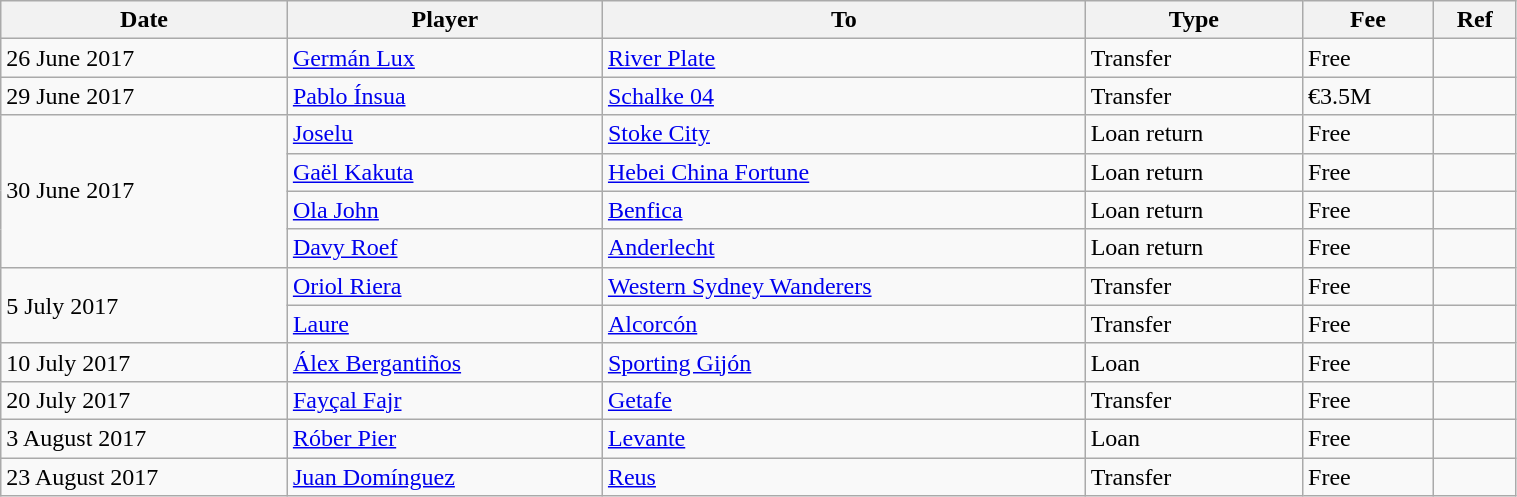<table class="wikitable" style="width:80%;">
<tr>
<th>Date</th>
<th>Player</th>
<th>To</th>
<th>Type</th>
<th>Fee</th>
<th>Ref</th>
</tr>
<tr>
<td>26 June 2017</td>
<td> <a href='#'>Germán Lux</a></td>
<td> <a href='#'>River Plate</a></td>
<td>Transfer</td>
<td>Free</td>
<td></td>
</tr>
<tr>
<td>29 June 2017</td>
<td> <a href='#'>Pablo Ínsua</a></td>
<td> <a href='#'>Schalke 04</a></td>
<td>Transfer</td>
<td>€3.5M</td>
<td></td>
</tr>
<tr>
<td rowspan="4">30 June 2017</td>
<td> <a href='#'>Joselu</a></td>
<td> <a href='#'>Stoke City</a></td>
<td>Loan return</td>
<td>Free</td>
<td></td>
</tr>
<tr>
<td> <a href='#'>Gaël Kakuta</a></td>
<td> <a href='#'>Hebei China Fortune</a></td>
<td>Loan return</td>
<td>Free</td>
<td></td>
</tr>
<tr>
<td> <a href='#'>Ola John</a></td>
<td> <a href='#'>Benfica</a></td>
<td>Loan return</td>
<td>Free</td>
<td></td>
</tr>
<tr>
<td> <a href='#'>Davy Roef</a></td>
<td> <a href='#'>Anderlecht</a></td>
<td>Loan return</td>
<td>Free</td>
<td></td>
</tr>
<tr>
<td rowspan="2">5 July 2017</td>
<td> <a href='#'>Oriol Riera</a></td>
<td> <a href='#'>Western Sydney Wanderers</a></td>
<td>Transfer</td>
<td>Free</td>
<td></td>
</tr>
<tr>
<td> <a href='#'>Laure</a></td>
<td> <a href='#'>Alcorcón</a></td>
<td>Transfer</td>
<td>Free</td>
<td></td>
</tr>
<tr>
<td>10 July 2017</td>
<td> <a href='#'>Álex Bergantiños</a></td>
<td><a href='#'>Sporting Gijón</a></td>
<td>Loan</td>
<td>Free</td>
<td></td>
</tr>
<tr>
<td>20 July 2017</td>
<td> <a href='#'>Fayçal Fajr</a></td>
<td> <a href='#'>Getafe</a></td>
<td>Transfer</td>
<td>Free</td>
<td></td>
</tr>
<tr>
<td>3 August 2017</td>
<td> <a href='#'>Róber Pier</a></td>
<td> <a href='#'>Levante</a></td>
<td>Loan</td>
<td>Free</td>
<td></td>
</tr>
<tr>
<td>23 August 2017</td>
<td> <a href='#'>Juan Domínguez</a></td>
<td> <a href='#'>Reus</a></td>
<td>Transfer</td>
<td>Free</td>
<td></td>
</tr>
</table>
